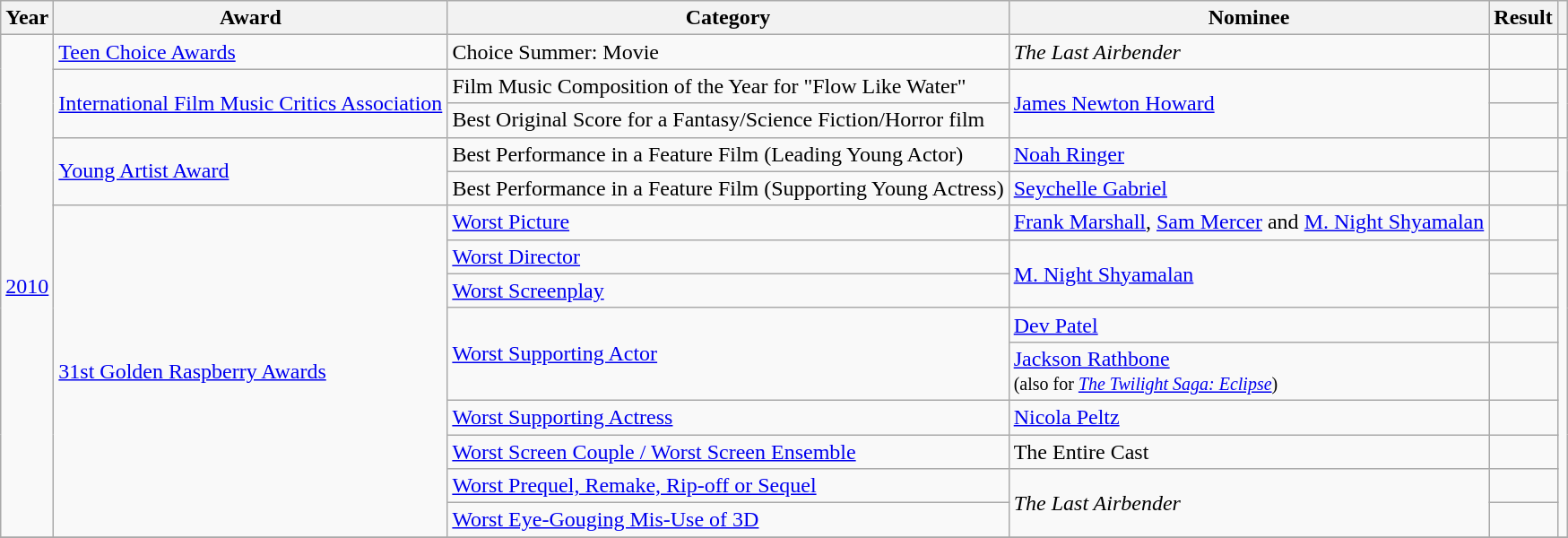<table class="wikitable sortable plainrowheaders">
<tr>
<th>Year</th>
<th>Award</th>
<th>Category</th>
<th>Nominee</th>
<th>Result</th>
<th></th>
</tr>
<tr>
<td rowspan=14><a href='#'>2010</a></td>
<td><a href='#'>Teen Choice Awards</a></td>
<td>Choice Summer: Movie</td>
<td><em>The Last Airbender</em></td>
<td></td>
<td align="center"></td>
</tr>
<tr>
<td rowspan="2"><a href='#'>International Film Music Critics Association</a></td>
<td>Film Music Composition of the Year for "Flow Like Water"</td>
<td rowspan="2"><a href='#'>James Newton Howard</a></td>
<td></td>
<td align="center" rowspan="2"></td>
</tr>
<tr>
<td>Best Original Score for a Fantasy/Science Fiction/Horror film</td>
<td></td>
</tr>
<tr>
<td rowspan="2"><a href='#'>Young Artist Award</a></td>
<td>Best Performance in a Feature Film (Leading Young Actor)</td>
<td><a href='#'>Noah Ringer</a></td>
<td></td>
<td align="center" rowspan="2"></td>
</tr>
<tr>
<td>Best Performance in a Feature Film (Supporting Young Actress)</td>
<td><a href='#'>Seychelle Gabriel</a></td>
<td></td>
</tr>
<tr>
<td rowspan="9"><a href='#'>31st Golden Raspberry Awards</a></td>
<td><a href='#'>Worst Picture</a></td>
<td><a href='#'>Frank Marshall</a>, <a href='#'>Sam Mercer</a> and <a href='#'>M. Night Shyamalan</a></td>
<td></td>
<td align="center" rowspan="9"></td>
</tr>
<tr>
<td><a href='#'>Worst Director</a></td>
<td rowspan="2"><a href='#'>M. Night Shyamalan</a></td>
<td></td>
</tr>
<tr>
<td><a href='#'>Worst Screenplay</a></td>
<td></td>
</tr>
<tr>
<td rowspan=2><a href='#'>Worst Supporting Actor</a></td>
<td><a href='#'>Dev Patel</a></td>
<td></td>
</tr>
<tr>
<td><a href='#'>Jackson Rathbone</a> <br><small>(also for <em><a href='#'>The Twilight Saga: Eclipse</a></em>)</small><br></td>
<td></td>
</tr>
<tr>
<td><a href='#'>Worst Supporting Actress</a></td>
<td><a href='#'>Nicola Peltz</a></td>
<td></td>
</tr>
<tr>
<td><a href='#'>Worst Screen Couple / Worst Screen Ensemble</a></td>
<td>The Entire Cast</td>
<td></td>
</tr>
<tr>
<td><a href='#'>Worst Prequel, Remake, Rip-off or Sequel</a></td>
<td rowspan="2"><em>The Last Airbender</em></td>
<td></td>
</tr>
<tr>
<td><a href='#'>Worst Eye-Gouging Mis-Use of 3D</a></td>
<td></td>
</tr>
<tr>
</tr>
</table>
